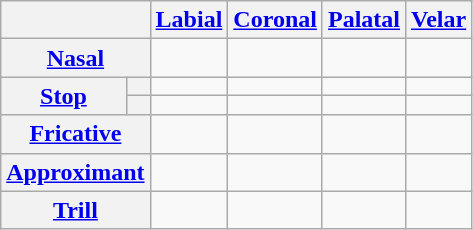<table class="wikitable" style="text-align:center;">
<tr>
<th colspan="2"></th>
<th><a href='#'>Labial</a></th>
<th><a href='#'>Coronal</a></th>
<th><a href='#'>Palatal</a></th>
<th><a href='#'>Velar</a></th>
</tr>
<tr>
<th colspan="2"><a href='#'>Nasal</a></th>
<td></td>
<td></td>
<td></td>
<td></td>
</tr>
<tr>
<th rowspan="2"><a href='#'>Stop</a></th>
<th></th>
<td></td>
<td></td>
<td></td>
<td></td>
</tr>
<tr>
<th></th>
<td></td>
<td></td>
<td></td>
<td></td>
</tr>
<tr>
<th colspan="2"><a href='#'>Fricative</a></th>
<td></td>
<td></td>
<td></td>
<td></td>
</tr>
<tr>
<th colspan="2"><a href='#'>Approximant</a></th>
<td></td>
<td></td>
<td></td>
<td></td>
</tr>
<tr>
<th colspan="2"><a href='#'>Trill</a></th>
<td></td>
<td></td>
<td></td>
<td></td>
</tr>
</table>
